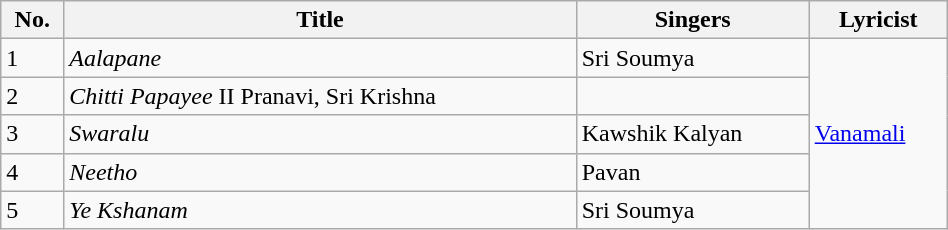<table class="wikitable" style="width:50%;">
<tr>
<th>No.</th>
<th>Title</th>
<th>Singers</th>
<th>Lyricist</th>
</tr>
<tr>
<td>1</td>
<td><em>Aalapane</em></td>
<td>Sri Soumya</td>
<td rowspan="5"><a href='#'>Vanamali</a></td>
</tr>
<tr>
<td>2</td>
<td><em>Chitti Papayee</em> II Pranavi, Sri Krishna</td>
</tr>
<tr>
<td>3</td>
<td><em>Swaralu</em></td>
<td>Kawshik Kalyan</td>
</tr>
<tr>
<td>4</td>
<td><em>Neetho</em></td>
<td>Pavan</td>
</tr>
<tr>
<td>5</td>
<td><em>Ye Kshanam</em></td>
<td>Sri Soumya</td>
</tr>
</table>
